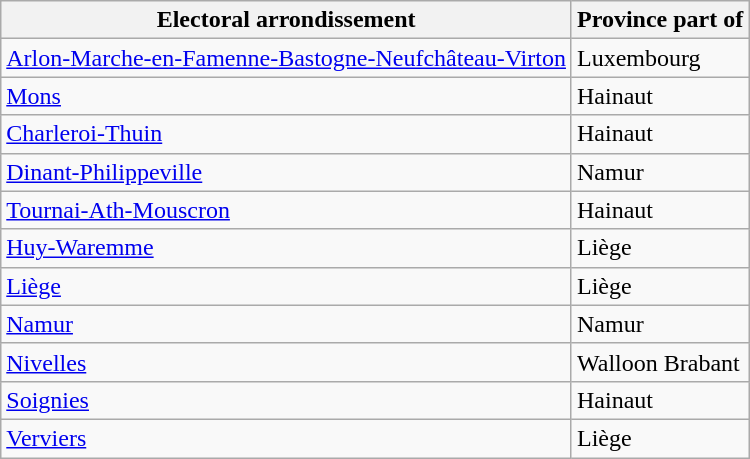<table class="wikitable">
<tr>
<th>Electoral arrondissement</th>
<th>Province part of</th>
</tr>
<tr>
<td><a href='#'>Arlon-Marche-en-Famenne-Bastogne-Neufchâteau-Virton</a></td>
<td>Luxembourg</td>
</tr>
<tr>
<td><a href='#'>Mons</a></td>
<td>Hainaut</td>
</tr>
<tr>
<td><a href='#'>Charleroi-Thuin</a></td>
<td>Hainaut</td>
</tr>
<tr>
<td><a href='#'>Dinant-Philippeville</a></td>
<td>Namur</td>
</tr>
<tr>
<td><a href='#'>Tournai-Ath-Mouscron</a></td>
<td>Hainaut</td>
</tr>
<tr>
<td><a href='#'>Huy-Waremme</a></td>
<td>Liège</td>
</tr>
<tr>
<td><a href='#'>Liège</a></td>
<td>Liège</td>
</tr>
<tr>
<td><a href='#'>Namur</a></td>
<td>Namur</td>
</tr>
<tr>
<td><a href='#'>Nivelles</a></td>
<td>Walloon Brabant</td>
</tr>
<tr>
<td><a href='#'>Soignies</a></td>
<td>Hainaut</td>
</tr>
<tr>
<td><a href='#'>Verviers</a></td>
<td>Liège</td>
</tr>
</table>
